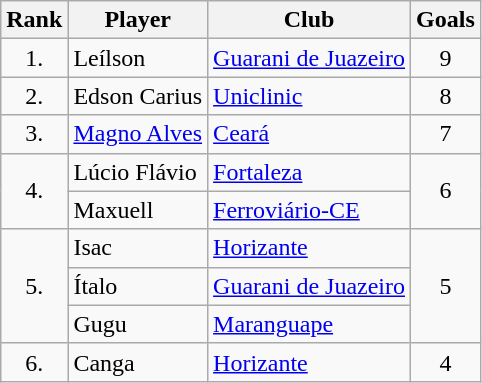<table class="wikitable sortable" style="text-align:center">
<tr>
<th>Rank</th>
<th>Player</th>
<th>Club</th>
<th>Goals</th>
</tr>
<tr>
<td rowspan="1">1.</td>
<td align="left"> Leílson</td>
<td align="left"><a href='#'>Guarani de Juazeiro</a></td>
<td rowspan="1">9</td>
</tr>
<tr>
<td rowspan="1">2.</td>
<td align="left"> Edson Carius</td>
<td align="left"><a href='#'>Uniclinic</a></td>
<td rowspan="1">8</td>
</tr>
<tr>
<td rowspan="1">3.</td>
<td align="left"> <a href='#'>Magno Alves</a></td>
<td align="left"><a href='#'>Ceará</a></td>
<td rowspan="1">7</td>
</tr>
<tr>
<td rowspan="2">4.</td>
<td align="left"> Lúcio Flávio</td>
<td align="left"><a href='#'>Fortaleza</a></td>
<td rowspan="2">6</td>
</tr>
<tr>
<td align="left"> Maxuell</td>
<td align="left"><a href='#'>Ferroviário-CE</a></td>
</tr>
<tr>
<td rowspan="3">5.</td>
<td align="left"> Isac</td>
<td align="left"><a href='#'>Horizante</a></td>
<td rowspan="3">5</td>
</tr>
<tr>
<td align="left"> Ítalo</td>
<td align="left"><a href='#'>Guarani de Juazeiro</a></td>
</tr>
<tr>
<td align="left"> Gugu</td>
<td align="left"><a href='#'>Maranguape</a></td>
</tr>
<tr>
<td rowspan="1">6.</td>
<td align="left"> Canga</td>
<td align="left"><a href='#'>Horizante</a></td>
<td rowspan="1">4</td>
</tr>
</table>
